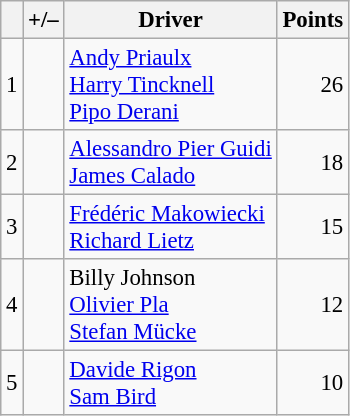<table class="wikitable" style="font-size: 95%;">
<tr>
<th scope="col"></th>
<th scope="col">+/–</th>
<th scope="col">Driver</th>
<th scope="col">Points</th>
</tr>
<tr>
<td align="center">1</td>
<td align="left"></td>
<td> <a href='#'>Andy Priaulx</a><br> <a href='#'>Harry Tincknell</a><br> <a href='#'>Pipo Derani</a></td>
<td align="right">26</td>
</tr>
<tr>
<td align="center">2</td>
<td align="left"></td>
<td> <a href='#'>Alessandro Pier Guidi</a><br> <a href='#'>James Calado</a></td>
<td align="right">18</td>
</tr>
<tr>
<td align="center">3</td>
<td align="left"></td>
<td> <a href='#'>Frédéric Makowiecki</a><br> <a href='#'>Richard Lietz</a></td>
<td align="right">15</td>
</tr>
<tr>
<td align="center">4</td>
<td align="left"></td>
<td> Billy Johnson<br> <a href='#'>Olivier Pla</a><br> <a href='#'>Stefan Mücke</a></td>
<td align="right">12</td>
</tr>
<tr>
<td align="center">5</td>
<td align="left"></td>
<td> <a href='#'>Davide Rigon</a><br> <a href='#'>Sam Bird</a></td>
<td align="right">10</td>
</tr>
</table>
